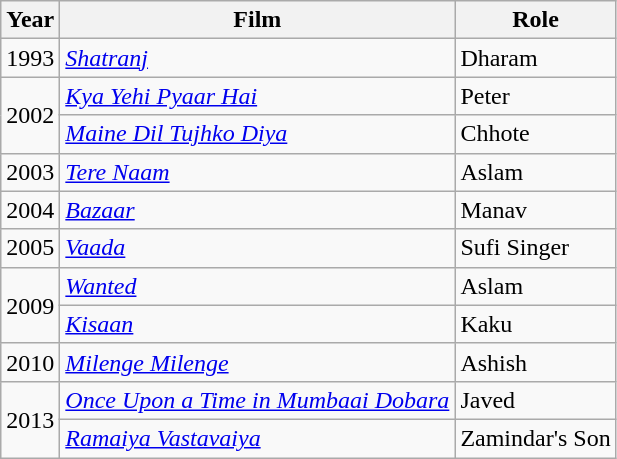<table class="wikitable sortable">
<tr>
<th>Year</th>
<th>Film</th>
<th>Role</th>
</tr>
<tr>
<td>1993</td>
<td><em><a href='#'>Shatranj</a></em></td>
<td>Dharam</td>
</tr>
<tr>
<td rowspan=2>2002</td>
<td><em><a href='#'>Kya Yehi Pyaar Hai</a></em></td>
<td>Peter</td>
</tr>
<tr>
<td><em><a href='#'>Maine Dil Tujhko Diya</a></em></td>
<td>Chhote</td>
</tr>
<tr>
<td>2003</td>
<td><em><a href='#'>Tere Naam</a></em></td>
<td>Aslam</td>
</tr>
<tr>
<td>2004</td>
<td><em><a href='#'>Bazaar</a></em></td>
<td>Manav</td>
</tr>
<tr>
<td>2005</td>
<td><em> <a href='#'>Vaada</a></em></td>
<td>Sufi Singer</td>
</tr>
<tr>
<td Rowspan=2>2009</td>
<td><em><a href='#'>Wanted</a></em></td>
<td>Aslam</td>
</tr>
<tr>
<td><em><a href='#'>Kisaan</a></em></td>
<td>Kaku</td>
</tr>
<tr>
<td>2010</td>
<td><em><a href='#'>Milenge Milenge</a></em></td>
<td>Ashish</td>
</tr>
<tr>
<td Rowspan=2>2013</td>
<td><em><a href='#'>Once Upon a Time in Mumbaai Dobara</a></em></td>
<td>Javed</td>
</tr>
<tr>
<td><em><a href='#'>Ramaiya Vastavaiya</a></em></td>
<td>Zamindar's Son</td>
</tr>
</table>
